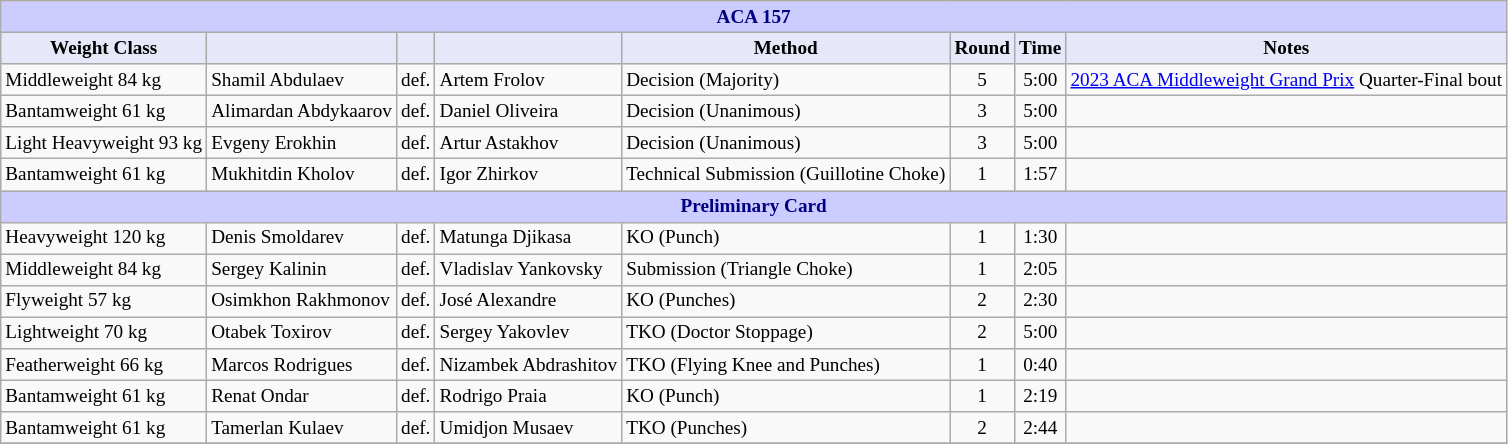<table class="wikitable" style="font-size: 80%;">
<tr>
<th colspan="8" style="background-color: #ccf; color: #000080; text-align: center;"><strong>ACA 157</strong></th>
</tr>
<tr>
<th colspan="1" style="background-color: #E6E8FA; color: #000000; text-align: center;">Weight Class</th>
<th colspan="1" style="background-color: #E6E8FA; color: #000000; text-align: center;"></th>
<th colspan="1" style="background-color: #E6E8FA; color: #000000; text-align: center;"></th>
<th colspan="1" style="background-color: #E6E8FA; color: #000000; text-align: center;"></th>
<th colspan="1" style="background-color: #E6E8FA; color: #000000; text-align: center;">Method</th>
<th colspan="1" style="background-color: #E6E8FA; color: #000000; text-align: center;">Round</th>
<th colspan="1" style="background-color: #E6E8FA; color: #000000; text-align: center;">Time</th>
<th colspan="1" style="background-color: #E6E8FA; color: #000000; text-align: center;">Notes</th>
</tr>
<tr>
<td>Middleweight 84 kg</td>
<td> Shamil Abdulaev</td>
<td>def.</td>
<td> Artem Frolov</td>
<td>Decision (Majority)</td>
<td align=center>5</td>
<td align=center>5:00</td>
<td><a href='#'>2023 ACA Middleweight Grand Prix</a> Quarter-Final bout</td>
</tr>
<tr>
<td>Bantamweight 61 kg</td>
<td> Alimardan Abdykaarov</td>
<td>def.</td>
<td> Daniel Oliveira</td>
<td>Decision (Unanimous)</td>
<td align=center>3</td>
<td align=center>5:00</td>
<td></td>
</tr>
<tr>
<td>Light Heavyweight 93 kg</td>
<td> Evgeny Erokhin</td>
<td>def.</td>
<td> Artur Astakhov</td>
<td>Decision (Unanimous)</td>
<td align=center>3</td>
<td align=center>5:00</td>
<td></td>
</tr>
<tr>
<td>Bantamweight 61 kg</td>
<td> Mukhitdin Kholov</td>
<td>def.</td>
<td> Igor Zhirkov</td>
<td>Technical Submission (Guillotine Choke)</td>
<td align=center>1</td>
<td align=center>1:57</td>
<td></td>
</tr>
<tr>
<th colspan="8" style="background-color: #ccf; color: #000080; text-align: center;"><strong>Preliminary Card</strong></th>
</tr>
<tr>
<td>Heavyweight 120 kg</td>
<td> Denis Smoldarev</td>
<td>def.</td>
<td> Matunga Djikasa</td>
<td>KO (Punch)</td>
<td align=center>1</td>
<td align=center>1:30</td>
<td></td>
</tr>
<tr>
<td>Middleweight 84 kg</td>
<td> Sergey Kalinin</td>
<td>def.</td>
<td> Vladislav Yankovsky</td>
<td>Submission (Triangle Choke)</td>
<td align=center>1</td>
<td align=center>2:05</td>
<td></td>
</tr>
<tr>
<td>Flyweight 57 kg</td>
<td> Osimkhon Rakhmonov</td>
<td>def.</td>
<td> José Alexandre</td>
<td>KO (Punches)</td>
<td align=center>2</td>
<td align=center>2:30</td>
<td></td>
</tr>
<tr>
<td>Lightweight 70 kg</td>
<td> Otabek Toxirov</td>
<td>def.</td>
<td> Sergey Yakovlev</td>
<td>TKO (Doctor Stoppage)</td>
<td align=center>2</td>
<td align=center>5:00</td>
<td></td>
</tr>
<tr>
<td>Featherweight 66 kg</td>
<td> Marcos Rodrigues</td>
<td>def.</td>
<td> Nizambek Abdrashitov</td>
<td>TKO (Flying Knee and Punches)</td>
<td align=center>1</td>
<td align=center>0:40</td>
<td></td>
</tr>
<tr>
<td>Bantamweight 61 kg</td>
<td> Renat Ondar</td>
<td>def.</td>
<td> Rodrigo Praia</td>
<td>KO (Punch)</td>
<td align=center>1</td>
<td align=center>2:19</td>
<td></td>
</tr>
<tr>
<td>Bantamweight 61 kg</td>
<td> Tamerlan Kulaev</td>
<td>def.</td>
<td> Umidjon Musaev</td>
<td>TKO (Punches)</td>
<td align=center>2</td>
<td align=center>2:44</td>
<td></td>
</tr>
<tr>
</tr>
</table>
